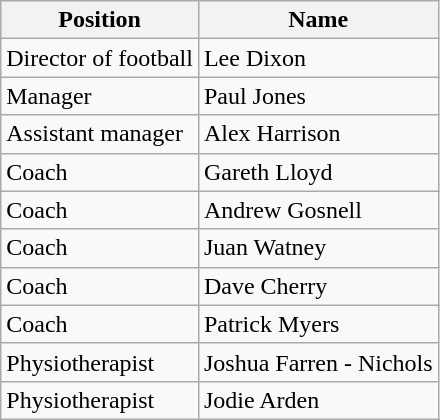<table class="wikitable">
<tr>
<th>Position</th>
<th>Name</th>
</tr>
<tr>
<td>Director of football</td>
<td>Lee Dixon</td>
</tr>
<tr>
<td>Manager</td>
<td>Paul Jones</td>
</tr>
<tr>
<td>Assistant manager</td>
<td>Alex Harrison</td>
</tr>
<tr>
<td>Coach</td>
<td>Gareth Lloyd</td>
</tr>
<tr>
<td>Coach</td>
<td>Andrew Gosnell</td>
</tr>
<tr>
<td>Coach</td>
<td>Juan Watney</td>
</tr>
<tr>
<td>Coach</td>
<td>Dave Cherry</td>
</tr>
<tr>
<td>Coach</td>
<td>Patrick Myers</td>
</tr>
<tr>
<td>Physiotherapist</td>
<td>Joshua Farren - Nichols</td>
</tr>
<tr>
<td>Physiotherapist</td>
<td>Jodie Arden</td>
</tr>
</table>
